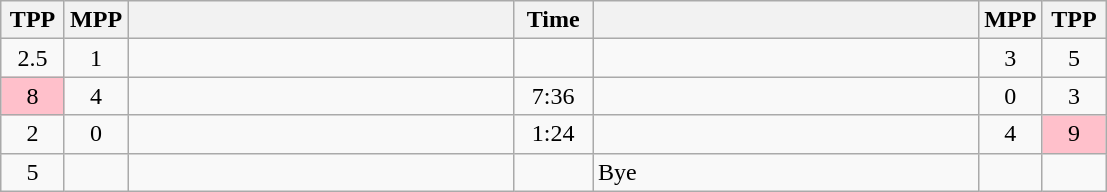<table class="wikitable" style="text-align: center;" |>
<tr>
<th width="35">TPP</th>
<th width="35">MPP</th>
<th width="250"></th>
<th width="45">Time</th>
<th width="250"></th>
<th width="35">MPP</th>
<th width="35">TPP</th>
</tr>
<tr>
<td>2.5</td>
<td>1</td>
<td style="text-align:left;"><strong></strong></td>
<td></td>
<td style="text-align:left;"></td>
<td>3</td>
<td>5</td>
</tr>
<tr>
<td bgcolor=pink>8</td>
<td>4</td>
<td style="text-align:left;"></td>
<td>7:36</td>
<td style="text-align:left;"><strong></strong></td>
<td>0</td>
<td>3</td>
</tr>
<tr>
<td>2</td>
<td>0</td>
<td style="text-align:left;"><strong></strong></td>
<td>1:24</td>
<td style="text-align:left;"></td>
<td>4</td>
<td bgcolor=pink>9</td>
</tr>
<tr>
<td>5</td>
<td></td>
<td style="text-align:left;"><strong></strong></td>
<td></td>
<td style="text-align:left;">Bye</td>
<td></td>
<td></td>
</tr>
</table>
